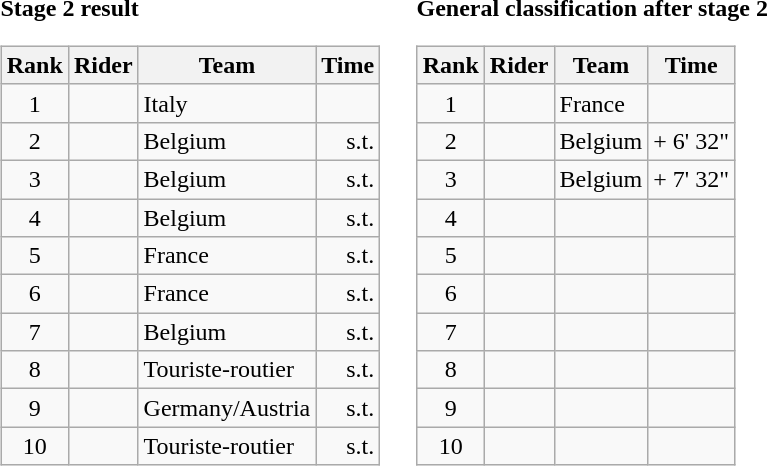<table>
<tr>
<td><strong>Stage 2 result</strong><br><table class="wikitable">
<tr>
<th scope="col">Rank</th>
<th scope="col">Rider</th>
<th scope="col">Team</th>
<th scope="col">Time</th>
</tr>
<tr>
<td style="text-align:center;">1</td>
<td></td>
<td>Italy</td>
<td style="text-align:right;"></td>
</tr>
<tr>
<td style="text-align:center;">2</td>
<td></td>
<td>Belgium</td>
<td style="text-align:right;">s.t.</td>
</tr>
<tr>
<td style="text-align:center;">3</td>
<td></td>
<td>Belgium</td>
<td style="text-align:right;">s.t.</td>
</tr>
<tr>
<td style="text-align:center;">4</td>
<td></td>
<td>Belgium</td>
<td style="text-align:right;">s.t.</td>
</tr>
<tr>
<td style="text-align:center;">5</td>
<td></td>
<td>France</td>
<td style="text-align:right;">s.t.</td>
</tr>
<tr>
<td style="text-align:center;">6</td>
<td></td>
<td>France</td>
<td style="text-align:right;">s.t.</td>
</tr>
<tr>
<td style="text-align:center;">7</td>
<td></td>
<td>Belgium</td>
<td style="text-align:right;">s.t.</td>
</tr>
<tr>
<td style="text-align:center;">8</td>
<td></td>
<td>Touriste-routier</td>
<td style="text-align:right;">s.t.</td>
</tr>
<tr>
<td style="text-align:center;">9</td>
<td></td>
<td>Germany/Austria</td>
<td style="text-align:right;">s.t.</td>
</tr>
<tr>
<td style="text-align:center;">10</td>
<td></td>
<td>Touriste-routier</td>
<td style="text-align:right;">s.t.</td>
</tr>
</table>
</td>
<td></td>
<td><strong>General classification after stage 2</strong><br><table class="wikitable">
<tr>
<th scope="col">Rank</th>
<th scope="col">Rider</th>
<th scope="col">Team</th>
<th scope="col">Time</th>
</tr>
<tr>
<td style="text-align:center;">1</td>
<td></td>
<td>France</td>
<td style="text-align:right;"></td>
</tr>
<tr>
<td style="text-align:center;">2</td>
<td></td>
<td>Belgium</td>
<td style="text-align:right;">+ 6' 32"</td>
</tr>
<tr>
<td style="text-align:center;">3</td>
<td></td>
<td>Belgium</td>
<td style="text-align:right;">+ 7' 32"</td>
</tr>
<tr>
<td style="text-align:center;">4</td>
<td></td>
<td></td>
<td></td>
</tr>
<tr>
<td style="text-align:center;">5</td>
<td></td>
<td></td>
<td></td>
</tr>
<tr>
<td style="text-align:center;">6</td>
<td></td>
<td></td>
<td></td>
</tr>
<tr>
<td style="text-align:center;">7</td>
<td></td>
<td></td>
<td></td>
</tr>
<tr>
<td style="text-align:center;">8</td>
<td></td>
<td></td>
<td></td>
</tr>
<tr>
<td style="text-align:center;">9</td>
<td></td>
<td></td>
<td></td>
</tr>
<tr>
<td style="text-align:center;">10</td>
<td></td>
<td></td>
<td></td>
</tr>
</table>
</td>
</tr>
</table>
